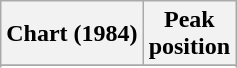<table class="wikitable sortable plainrowheaders" style="text-align:center">
<tr>
<th scope="col">Chart (1984)</th>
<th scope="col">Peak<br> position</th>
</tr>
<tr>
</tr>
<tr>
</tr>
<tr>
</tr>
</table>
